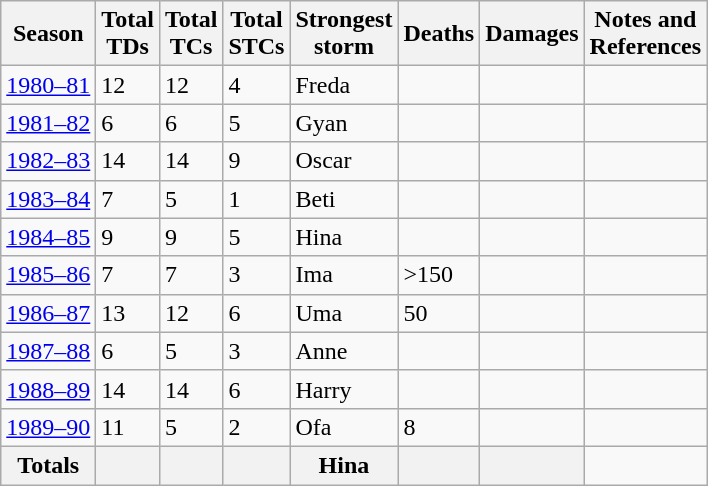<table class="wikitable sortable">
<tr>
<th>Season</th>
<th>Total<br>TDs</th>
<th>Total<br>TCs</th>
<th>Total<br>STCs</th>
<th>Strongest<br>storm</th>
<th>Deaths</th>
<th>Damages</th>
<th>Notes and<br>References</th>
</tr>
<tr>
<td><a href='#'>1980–81</a></td>
<td>12</td>
<td>12</td>
<td>4</td>
<td>  Freda</td>
<td></td>
<td></td>
<td></td>
</tr>
<tr>
<td><a href='#'>1981–82</a></td>
<td>6</td>
<td>6</td>
<td>5</td>
<td> Gyan</td>
<td></td>
<td></td>
<td></td>
</tr>
<tr>
<td><a href='#'>1982–83</a></td>
<td>14</td>
<td>14</td>
<td>9</td>
<td> Oscar</td>
<td></td>
<td></td>
<td></td>
</tr>
<tr>
<td><a href='#'>1983–84</a></td>
<td>7</td>
<td>5</td>
<td>1</td>
<td> Beti</td>
<td></td>
<td></td>
<td></td>
</tr>
<tr>
<td><a href='#'>1984–85</a></td>
<td>9</td>
<td>9</td>
<td>5</td>
<td> Hina</td>
<td></td>
<td></td>
<td></td>
</tr>
<tr>
<td><a href='#'>1985–86</a></td>
<td>7</td>
<td>7</td>
<td>3</td>
<td> Ima</td>
<td>>150</td>
<td></td>
<td></td>
</tr>
<tr>
<td><a href='#'>1986–87</a></td>
<td>13</td>
<td>12</td>
<td>6</td>
<td> Uma</td>
<td>50</td>
<td></td>
<td></td>
</tr>
<tr>
<td><a href='#'>1987–88</a></td>
<td>6</td>
<td>5</td>
<td>3</td>
<td> Anne</td>
<td></td>
<td></td>
<td></td>
</tr>
<tr>
<td><a href='#'>1988–89</a></td>
<td>14</td>
<td>14</td>
<td>6</td>
<td> Harry</td>
<td></td>
<td></td>
<td></td>
</tr>
<tr>
<td><a href='#'>1989–90</a></td>
<td>11</td>
<td>5</td>
<td>2</td>
<td> Ofa</td>
<td>8</td>
<td></td>
<td></td>
</tr>
<tr>
<th>Totals</th>
<th></th>
<th></th>
<th></th>
<th>Hina</th>
<th></th>
<th></th>
</tr>
</table>
